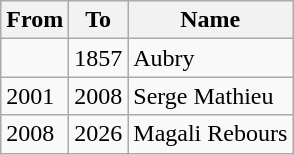<table class="wikitable">
<tr>
<th>From</th>
<th>To</th>
<th>Name</th>
</tr>
<tr>
<td></td>
<td>1857</td>
<td>Aubry</td>
</tr>
<tr>
<td>2001</td>
<td>2008</td>
<td>Serge Mathieu</td>
</tr>
<tr>
<td>2008</td>
<td>2026</td>
<td>Magali Rebours</td>
</tr>
</table>
